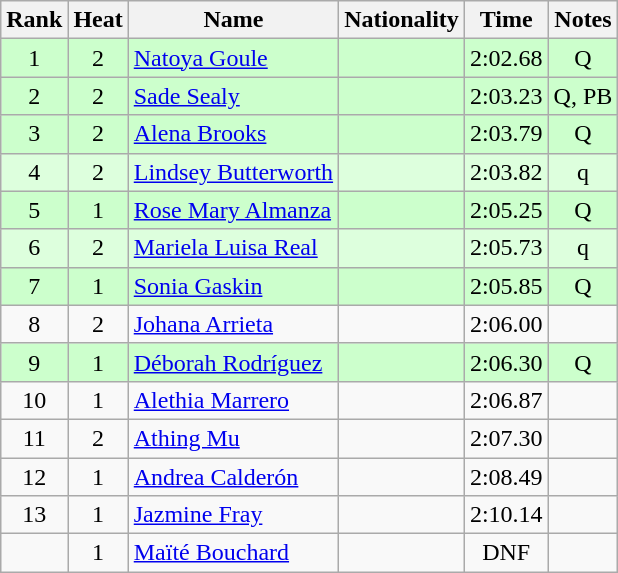<table class="wikitable sortable" style="text-align:center">
<tr>
<th>Rank</th>
<th>Heat</th>
<th>Name</th>
<th>Nationality</th>
<th>Time</th>
<th>Notes</th>
</tr>
<tr bgcolor=ccffcc>
<td>1</td>
<td>2</td>
<td align=left><a href='#'>Natoya Goule</a></td>
<td align=left></td>
<td>2:02.68</td>
<td>Q</td>
</tr>
<tr bgcolor=ccffcc>
<td>2</td>
<td>2</td>
<td align=left><a href='#'>Sade Sealy</a></td>
<td align=left></td>
<td>2:03.23</td>
<td>Q, PB</td>
</tr>
<tr bgcolor=ccffcc>
<td>3</td>
<td>2</td>
<td align=left><a href='#'>Alena Brooks</a></td>
<td align=left></td>
<td>2:03.79</td>
<td>Q</td>
</tr>
<tr bgcolor=ddffdd>
<td>4</td>
<td>2</td>
<td align=left><a href='#'>Lindsey Butterworth</a></td>
<td align=left></td>
<td>2:03.82</td>
<td>q</td>
</tr>
<tr bgcolor=ccffcc>
<td>5</td>
<td>1</td>
<td align=left><a href='#'>Rose Mary Almanza</a></td>
<td align=left></td>
<td>2:05.25</td>
<td>Q</td>
</tr>
<tr bgcolor=ddffdd>
<td>6</td>
<td>2</td>
<td align=left><a href='#'>Mariela Luisa Real</a></td>
<td align=left></td>
<td>2:05.73</td>
<td>q</td>
</tr>
<tr bgcolor=ccffcc>
<td>7</td>
<td>1</td>
<td align=left><a href='#'>Sonia Gaskin</a></td>
<td align=left></td>
<td>2:05.85</td>
<td>Q</td>
</tr>
<tr>
<td>8</td>
<td>2</td>
<td align=left><a href='#'>Johana Arrieta</a></td>
<td align=left></td>
<td>2:06.00</td>
<td></td>
</tr>
<tr bgcolor=ccffcc>
<td>9</td>
<td>1</td>
<td align=left><a href='#'>Déborah Rodríguez</a></td>
<td align=left></td>
<td>2:06.30</td>
<td>Q</td>
</tr>
<tr>
<td>10</td>
<td>1</td>
<td align=left><a href='#'>Alethia Marrero</a></td>
<td align=left></td>
<td>2:06.87</td>
<td></td>
</tr>
<tr>
<td>11</td>
<td>2</td>
<td align=left><a href='#'>Athing Mu</a></td>
<td align=left></td>
<td>2:07.30</td>
<td></td>
</tr>
<tr>
<td>12</td>
<td>1</td>
<td align=left><a href='#'>Andrea Calderón</a></td>
<td align=left></td>
<td>2:08.49</td>
<td></td>
</tr>
<tr>
<td>13</td>
<td>1</td>
<td align=left><a href='#'>Jazmine Fray</a></td>
<td align=left></td>
<td>2:10.14</td>
<td></td>
</tr>
<tr>
<td></td>
<td>1</td>
<td align=left><a href='#'>Maïté Bouchard</a></td>
<td align=left></td>
<td>DNF</td>
<td></td>
</tr>
</table>
